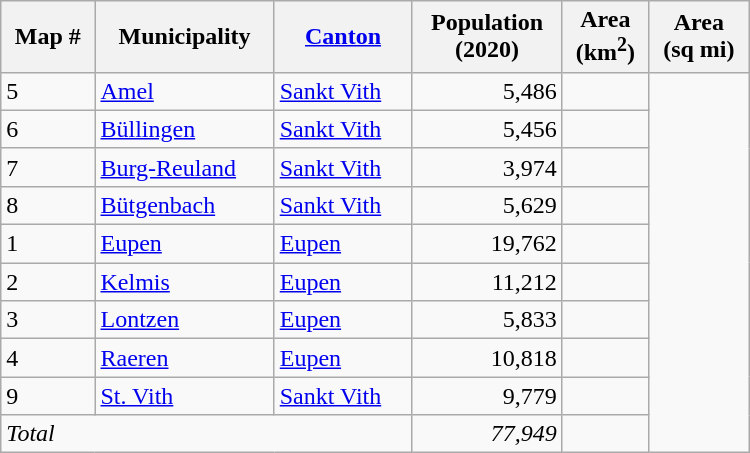<table class="wikitable sortable" style="width:500px;">
<tr>
<th>Map #</th>
<th>Municipality</th>
<th><a href='#'>Canton</a></th>
<th>Population<br>(2020)</th>
<th>Area<br>(km<sup>2</sup>)</th>
<th>Area<br>(sq mi)</th>
</tr>
<tr>
<td>5</td>
<td><a href='#'>Amel</a></td>
<td><a href='#'>Sankt Vith</a></td>
<td style="text-align:right;">5,486</td>
<td></td>
</tr>
<tr>
<td>6</td>
<td><a href='#'>Büllingen</a></td>
<td><a href='#'>Sankt Vith</a></td>
<td style="text-align:right;">5,456</td>
<td></td>
</tr>
<tr>
<td>7</td>
<td><a href='#'>Burg-Reuland</a></td>
<td><a href='#'>Sankt Vith</a></td>
<td style="text-align:right;">3,974</td>
<td></td>
</tr>
<tr>
<td>8</td>
<td><a href='#'>Bütgenbach</a></td>
<td><a href='#'>Sankt Vith</a></td>
<td style="text-align:right;">5,629</td>
<td></td>
</tr>
<tr>
<td>1</td>
<td><a href='#'>Eupen</a></td>
<td><a href='#'>Eupen</a></td>
<td style="text-align:right;">19,762</td>
<td></td>
</tr>
<tr>
<td>2</td>
<td><a href='#'>Kelmis</a></td>
<td><a href='#'>Eupen</a></td>
<td style="text-align:right;">11,212</td>
<td></td>
</tr>
<tr>
<td>3</td>
<td><a href='#'>Lontzen</a></td>
<td><a href='#'>Eupen</a></td>
<td style="text-align:right;">5,833</td>
<td></td>
</tr>
<tr>
<td>4</td>
<td><a href='#'>Raeren</a></td>
<td><a href='#'>Eupen</a></td>
<td style="text-align:right;">10,818</td>
<td></td>
</tr>
<tr>
<td>9</td>
<td><a href='#'>St. Vith</a></td>
<td><a href='#'>Sankt Vith</a></td>
<td style="text-align:right;">9,779</td>
<td></td>
</tr>
<tr style="font-style:italic;">
<td colspan=3>Total</td>
<td style="text-align:right;">77,949</td>
<td></td>
</tr>
</table>
